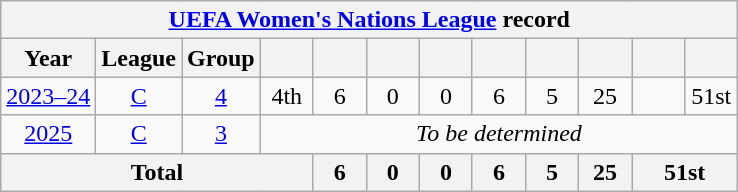<table class="wikitable" style="text-align: center;">
<tr>
<th colspan=13><a href='#'>UEFA Women's Nations League</a> record</th>
</tr>
<tr>
<th>Year</th>
<th>League</th>
<th>Group</th>
<th width=28></th>
<th width=28></th>
<th width=28></th>
<th width=28></th>
<th width=28></th>
<th width=28></th>
<th width=28></th>
<th width=28></th>
<th width=28></th>
</tr>
<tr>
<td><a href='#'>2023–24</a></td>
<td><a href='#'>C</a></td>
<td><a href='#'>4</a></td>
<td>4th</td>
<td>6</td>
<td>0</td>
<td>0</td>
<td>6</td>
<td>5</td>
<td>25</td>
<td></td>
<td>51st</td>
</tr>
<tr>
<td><a href='#'>2025</a></td>
<td><a href='#'>C</a></td>
<td><a href='#'>3</a></td>
<td colspan=9><em>To be determined</em></td>
</tr>
<tr>
<th colspan=4>Total</th>
<th>6</th>
<th>0</th>
<th>0</th>
<th>6</th>
<th>5</th>
<th>25</th>
<th colspan=2>51st</th>
</tr>
</table>
